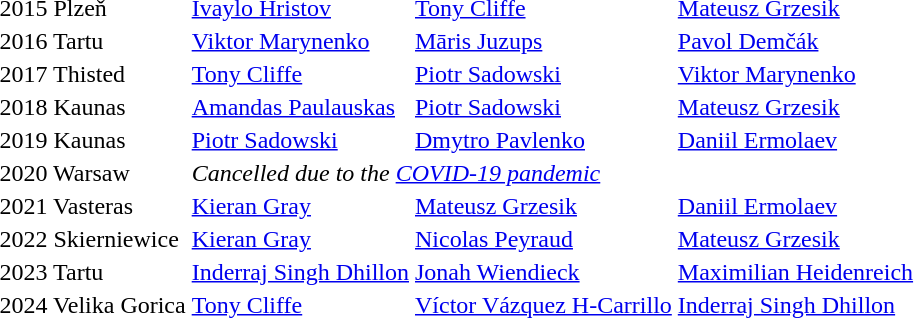<table>
<tr>
<td>2015 Plzeň</td>
<td> <a href='#'>Ivaylo Hristov</a></td>
<td> <a href='#'>Tony Cliffe</a></td>
<td> <a href='#'>Mateusz Grzesik</a></td>
</tr>
<tr>
<td>2016 Tartu</td>
<td> <a href='#'>Viktor Marynenko</a></td>
<td> <a href='#'>Māris Juzups</a></td>
<td> <a href='#'>Pavol Demčák</a></td>
</tr>
<tr>
<td>2017 Thisted</td>
<td> <a href='#'>Tony Cliffe</a></td>
<td> <a href='#'>Piotr Sadowski</a></td>
<td> <a href='#'>Viktor Marynenko</a></td>
</tr>
<tr>
<td>2018 Kaunas</td>
<td> <a href='#'>Amandas Paulauskas</a></td>
<td> <a href='#'>Piotr Sadowski</a></td>
<td> <a href='#'>Mateusz Grzesik</a></td>
</tr>
<tr>
<td>2019 Kaunas</td>
<td> <a href='#'>Piotr Sadowski</a></td>
<td> <a href='#'>Dmytro Pavlenko</a></td>
<td> <a href='#'>Daniil Ermolaev</a></td>
</tr>
<tr>
<td>2020 Warsaw</td>
<td colspan=3><em>Cancelled due to the <a href='#'>COVID-19 pandemic</a></em></td>
</tr>
<tr>
<td>2021 Vasteras</td>
<td> <a href='#'>Kieran Gray</a></td>
<td> <a href='#'>Mateusz Grzesik</a></td>
<td> <a href='#'>Daniil Ermolaev</a></td>
</tr>
<tr>
<td>2022 Skierniewice</td>
<td> <a href='#'>Kieran Gray</a></td>
<td> <a href='#'>Nicolas Peyraud</a></td>
<td> <a href='#'>Mateusz Grzesik</a></td>
</tr>
<tr>
<td>2023 Tartu</td>
<td> <a href='#'>Inderraj Singh Dhillon</a></td>
<td> <a href='#'>Jonah Wiendieck</a></td>
<td> <a href='#'>Maximilian Heidenreich</a></td>
</tr>
<tr>
<td>2024 Velika Gorica</td>
<td> <a href='#'>Tony Cliffe</a></td>
<td> <a href='#'>Víctor Vázquez H-Carrillo</a></td>
<td> <a href='#'>Inderraj Singh Dhillon</a></td>
</tr>
</table>
